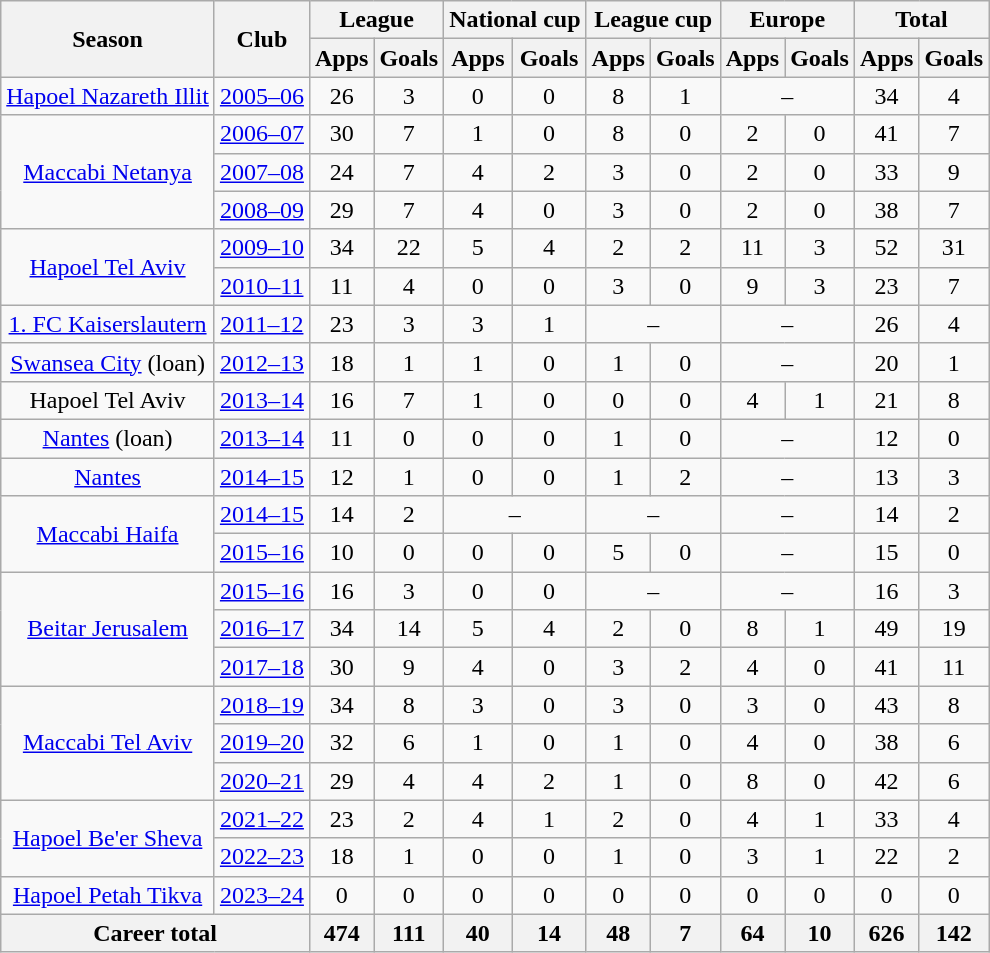<table class="wikitable" style="text-align:center">
<tr>
<th rowspan="2">Season</th>
<th rowspan="2">Club</th>
<th colspan="2">League</th>
<th colspan="2">National cup</th>
<th colspan="2">League cup</th>
<th colspan="2">Europe</th>
<th colspan="2">Total</th>
</tr>
<tr>
<th>Apps</th>
<th>Goals</th>
<th>Apps</th>
<th>Goals</th>
<th>Apps</th>
<th>Goals</th>
<th>Apps</th>
<th>Goals</th>
<th>Apps</th>
<th>Goals</th>
</tr>
<tr>
<td><a href='#'>Hapoel Nazareth Illit</a></td>
<td><a href='#'>2005–06</a></td>
<td>26</td>
<td>3</td>
<td>0</td>
<td>0</td>
<td>8</td>
<td>1</td>
<td colspan="2">–</td>
<td>34</td>
<td>4</td>
</tr>
<tr>
<td rowspan="3"><a href='#'>Maccabi Netanya</a></td>
<td><a href='#'>2006–07</a></td>
<td>30</td>
<td>7</td>
<td>1</td>
<td>0</td>
<td>8</td>
<td>0</td>
<td>2</td>
<td>0</td>
<td>41</td>
<td>7</td>
</tr>
<tr>
<td><a href='#'>2007–08</a></td>
<td>24</td>
<td>7</td>
<td>4</td>
<td>2</td>
<td>3</td>
<td>0</td>
<td>2</td>
<td>0</td>
<td>33</td>
<td>9</td>
</tr>
<tr>
<td><a href='#'>2008–09</a></td>
<td>29</td>
<td>7</td>
<td>4</td>
<td>0</td>
<td>3</td>
<td>0</td>
<td>2</td>
<td>0</td>
<td>38</td>
<td>7</td>
</tr>
<tr>
<td rowspan="2"><a href='#'>Hapoel Tel Aviv</a></td>
<td><a href='#'>2009–10</a></td>
<td>34</td>
<td>22</td>
<td>5</td>
<td>4</td>
<td>2</td>
<td>2</td>
<td>11</td>
<td>3</td>
<td>52</td>
<td>31</td>
</tr>
<tr>
<td><a href='#'>2010–11</a></td>
<td>11</td>
<td>4</td>
<td>0</td>
<td>0</td>
<td>3</td>
<td>0</td>
<td>9</td>
<td>3</td>
<td>23</td>
<td>7</td>
</tr>
<tr>
<td><a href='#'>1. FC Kaiserslautern</a></td>
<td><a href='#'>2011–12</a></td>
<td>23</td>
<td>3</td>
<td>3</td>
<td>1</td>
<td colspan="2">–</td>
<td colspan="2">–</td>
<td>26</td>
<td>4</td>
</tr>
<tr>
<td><a href='#'>Swansea City</a> (loan)</td>
<td><a href='#'>2012–13</a></td>
<td>18</td>
<td>1</td>
<td>1</td>
<td>0</td>
<td>1</td>
<td>0</td>
<td colspan="2">–</td>
<td>20</td>
<td>1</td>
</tr>
<tr>
<td>Hapoel Tel Aviv</td>
<td><a href='#'>2013–14</a></td>
<td>16</td>
<td>7</td>
<td>1</td>
<td>0</td>
<td>0</td>
<td>0</td>
<td>4</td>
<td>1</td>
<td>21</td>
<td>8</td>
</tr>
<tr>
<td><a href='#'>Nantes</a> (loan)</td>
<td><a href='#'>2013–14</a></td>
<td>11</td>
<td>0</td>
<td>0</td>
<td>0</td>
<td>1</td>
<td>0</td>
<td colspan="2">–</td>
<td>12</td>
<td>0</td>
</tr>
<tr>
<td><a href='#'>Nantes</a></td>
<td><a href='#'>2014–15</a></td>
<td>12</td>
<td>1</td>
<td>0</td>
<td>0</td>
<td>1</td>
<td>2</td>
<td colspan="2">–</td>
<td>13</td>
<td>3</td>
</tr>
<tr>
<td rowspan="2"><a href='#'>Maccabi Haifa</a></td>
<td><a href='#'>2014–15</a></td>
<td>14</td>
<td>2</td>
<td colspan="2">–</td>
<td colspan="2">–</td>
<td colspan="2">–</td>
<td>14</td>
<td>2</td>
</tr>
<tr>
<td><a href='#'>2015–16</a></td>
<td>10</td>
<td>0</td>
<td>0</td>
<td>0</td>
<td>5</td>
<td>0</td>
<td colspan="2">–</td>
<td>15</td>
<td>0</td>
</tr>
<tr>
<td rowspan="3"><a href='#'>Beitar Jerusalem</a></td>
<td><a href='#'>2015–16</a></td>
<td>16</td>
<td>3</td>
<td>0</td>
<td>0</td>
<td colspan="2">–</td>
<td colspan="2">–</td>
<td>16</td>
<td>3</td>
</tr>
<tr>
<td><a href='#'>2016–17</a></td>
<td>34</td>
<td>14</td>
<td>5</td>
<td>4</td>
<td>2</td>
<td>0</td>
<td>8</td>
<td>1</td>
<td>49</td>
<td>19</td>
</tr>
<tr>
<td><a href='#'>2017–18</a></td>
<td>30</td>
<td>9</td>
<td>4</td>
<td>0</td>
<td>3</td>
<td>2</td>
<td>4</td>
<td>0</td>
<td>41</td>
<td>11</td>
</tr>
<tr>
<td rowspan="3"><a href='#'>Maccabi Tel Aviv</a></td>
<td><a href='#'>2018–19</a></td>
<td>34</td>
<td>8</td>
<td>3</td>
<td>0</td>
<td>3</td>
<td>0</td>
<td>3</td>
<td>0</td>
<td>43</td>
<td>8</td>
</tr>
<tr>
<td><a href='#'>2019–20</a></td>
<td>32</td>
<td>6</td>
<td>1</td>
<td>0</td>
<td>1</td>
<td>0</td>
<td>4</td>
<td>0</td>
<td>38</td>
<td>6</td>
</tr>
<tr>
<td><a href='#'>2020–21</a></td>
<td>29</td>
<td>4</td>
<td>4</td>
<td>2</td>
<td>1</td>
<td>0</td>
<td>8</td>
<td>0</td>
<td>42</td>
<td>6</td>
</tr>
<tr>
<td rowspan="2"><a href='#'>Hapoel Be'er Sheva</a></td>
<td><a href='#'>2021–22</a></td>
<td>23</td>
<td>2</td>
<td>4</td>
<td>1</td>
<td>2</td>
<td>0</td>
<td>4</td>
<td>1</td>
<td>33</td>
<td>4</td>
</tr>
<tr>
<td><a href='#'>2022–23</a></td>
<td>18</td>
<td>1</td>
<td>0</td>
<td>0</td>
<td>1</td>
<td>0</td>
<td>3</td>
<td>1</td>
<td>22</td>
<td>2</td>
</tr>
<tr>
<td><a href='#'>Hapoel Petah Tikva</a></td>
<td><a href='#'>2023–24</a></td>
<td>0</td>
<td>0</td>
<td>0</td>
<td>0</td>
<td>0</td>
<td>0</td>
<td>0</td>
<td>0</td>
<td>0</td>
<td>0</td>
</tr>
<tr>
<th colspan="2">Career total</th>
<th>474</th>
<th>111</th>
<th>40</th>
<th>14</th>
<th>48</th>
<th>7</th>
<th>64</th>
<th>10</th>
<th>626</th>
<th>142</th>
</tr>
</table>
